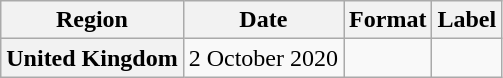<table class="wikitable plainrowheaders">
<tr>
<th scope="col">Region</th>
<th scope="col">Date</th>
<th scope="col">Format</th>
<th scope="col">Label</th>
</tr>
<tr>
<th scope="row">United Kingdom</th>
<td>2 October 2020</td>
<td></td>
<td></td>
</tr>
</table>
